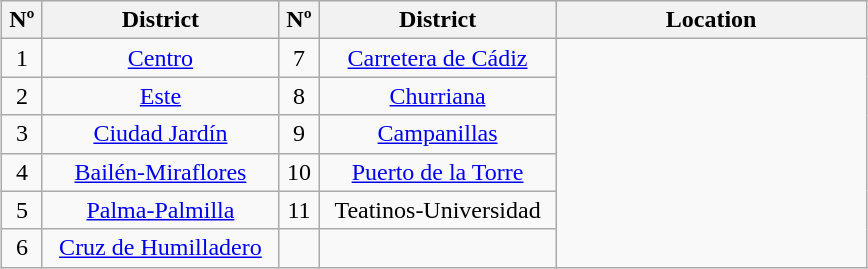<table class="wikitable" style="margin:1em auto;">
<tr style="background:#efefef;">
<th style="width:20px; text-align:center;">Nº</th>
<th style="width:150px; text-align:center;">District</th>
<th style="width:20px; text-align:center;">Nº</th>
<th style="width:150px; text-align:center;">District</th>
<th style="width:200px; text-align:center;">Location</th>
</tr>
<tr>
<td style="text-align:center;">1</td>
<td style="text-align:center;"><a href='#'>Centro</a></td>
<td style="text-align:center;">7</td>
<td style="text-align:center;"><a href='#'>Carretera de Cádiz</a></td>
<td rowspan="6" style="text-align:center;"></td>
</tr>
<tr>
<td style="text-align:center;">2</td>
<td style="text-align:center;"><a href='#'>Este</a></td>
<td style="text-align:center;">8</td>
<td style="text-align:center;"><a href='#'>Churriana</a></td>
</tr>
<tr>
<td style="text-align:center;">3</td>
<td style="text-align:center;"><a href='#'>Ciudad Jardín</a></td>
<td style="text-align:center;">9</td>
<td style="text-align:center;"><a href='#'>Campanillas</a></td>
</tr>
<tr style="text-align:center;">
<td>4</td>
<td><a href='#'>Bailén-Miraflores</a></td>
<td>10</td>
<td><a href='#'>Puerto de la Torre</a></td>
</tr>
<tr style="text-align:center;">
<td>5</td>
<td><a href='#'>Palma-Palmilla</a></td>
<td>11</td>
<td>Teatinos-Universidad</td>
</tr>
<tr style="text-align:center;">
<td>6</td>
<td><a href='#'>Cruz de Humilladero</a></td>
<td style="text-align:center;"></td>
<td style="text-align:center;"></td>
</tr>
</table>
